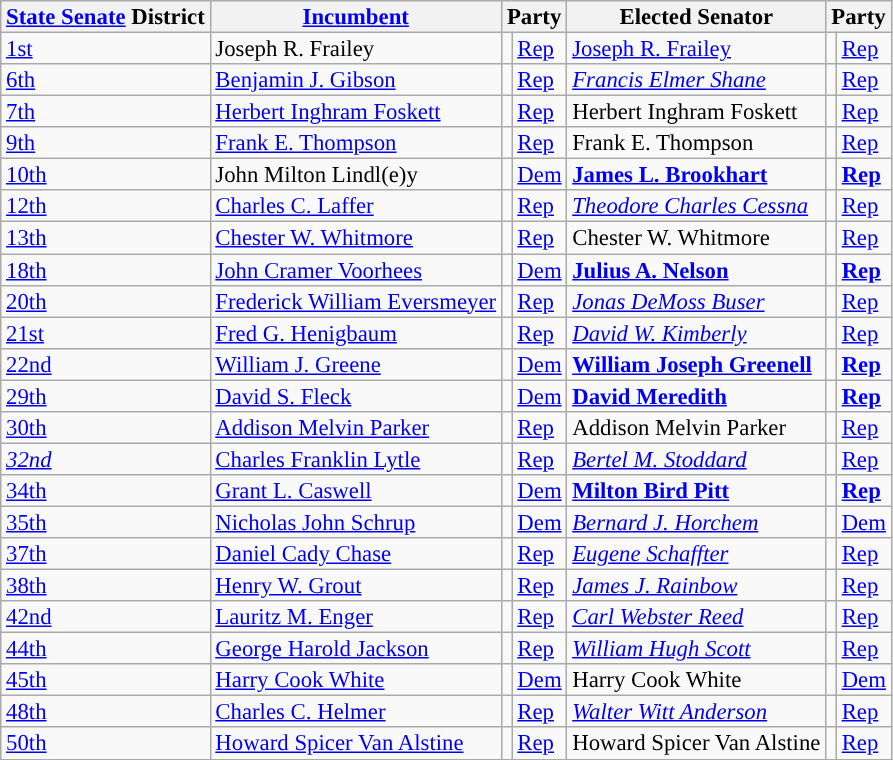<table class="sortable wikitable" style="font-size:95%;line-height:14px;">
<tr>
<th class="sortable"><a href='#'>State Senate</a> District</th>
<th class="unsortable"><a href='#'>Incumbent</a></th>
<th colspan="2">Party</th>
<th class="unsortable">Elected Senator</th>
<th colspan="2">Party</th>
</tr>
<tr>
<td><a href='#'>1st</a></td>
<td>Joseph R. Frailey</td>
<td style="background:"></td>
<td><a href='#'>Rep</a></td>
<td><a href='#'>Joseph R. Frailey</a></td>
<td style="background:"></td>
<td><a href='#'>Rep</a></td>
</tr>
<tr>
<td><a href='#'>6th</a></td>
<td><a href='#'>Benjamin J. Gibson</a></td>
<td style="background:"></td>
<td><a href='#'>Rep</a></td>
<td><em><a href='#'>Francis Elmer Shane</a></em></td>
<td style="background:"></td>
<td><a href='#'>Rep</a></td>
</tr>
<tr>
<td><a href='#'>7th</a></td>
<td><a href='#'>Herbert Inghram Foskett</a></td>
<td style="background:"></td>
<td><a href='#'>Rep</a></td>
<td>Herbert Inghram Foskett</td>
<td style="background:"></td>
<td><a href='#'>Rep</a></td>
</tr>
<tr>
<td><a href='#'>9th</a></td>
<td><a href='#'>Frank E. Thompson</a></td>
<td style="background:"></td>
<td><a href='#'>Rep</a></td>
<td>Frank E. Thompson</td>
<td style="background:"></td>
<td><a href='#'>Rep</a></td>
</tr>
<tr>
<td><a href='#'>10th</a></td>
<td>John Milton Lindl(e)y</td>
<td style="background:"></td>
<td><a href='#'>Dem</a></td>
<td><strong><a href='#'>James L. Brookhart</a></strong></td>
<td style="background:"></td>
<td><strong><a href='#'>Rep</a></strong></td>
</tr>
<tr>
<td><a href='#'>12th</a></td>
<td><a href='#'>Charles C. Laffer</a></td>
<td style="background:"></td>
<td><a href='#'>Rep</a></td>
<td><em><a href='#'>Theodore Charles Cessna</a></em></td>
<td style="background:"></td>
<td><a href='#'>Rep</a></td>
</tr>
<tr>
<td><a href='#'>13th</a></td>
<td><a href='#'>Chester W. Whitmore</a></td>
<td style="background:"></td>
<td><a href='#'>Rep</a></td>
<td>Chester W. Whitmore</td>
<td style="background:"></td>
<td><a href='#'>Rep</a></td>
</tr>
<tr>
<td><a href='#'>18th</a></td>
<td><a href='#'>John Cramer Voorhees</a></td>
<td style="background:"></td>
<td><a href='#'>Dem</a></td>
<td><strong><a href='#'>Julius A. Nelson</a></strong></td>
<td style="background:"></td>
<td><strong><a href='#'>Rep</a></strong></td>
</tr>
<tr>
<td><a href='#'>20th</a></td>
<td><a href='#'>Frederick William Eversmeyer</a></td>
<td style="background:"></td>
<td><a href='#'>Rep</a></td>
<td><em><a href='#'>Jonas DeMoss Buser</a></em></td>
<td style="background:"></td>
<td><a href='#'>Rep</a></td>
</tr>
<tr>
<td><a href='#'>21st</a></td>
<td><a href='#'>Fred G. Henigbaum</a></td>
<td style="background:"></td>
<td><a href='#'>Rep</a></td>
<td><em><a href='#'>David W. Kimberly</a></em></td>
<td style="background:"></td>
<td><a href='#'>Rep</a></td>
</tr>
<tr>
<td><a href='#'>22nd</a></td>
<td><a href='#'>William J. Greene</a></td>
<td style="background:"></td>
<td><a href='#'>Dem</a></td>
<td><strong><a href='#'>William Joseph Greenell</a></strong></td>
<td style="background:"></td>
<td><strong><a href='#'>Rep</a></strong></td>
</tr>
<tr>
<td><a href='#'>29th</a></td>
<td><a href='#'>David S. Fleck</a></td>
<td style="background:"></td>
<td><a href='#'>Dem</a></td>
<td><strong><a href='#'>David Meredith</a></strong></td>
<td style="background:"></td>
<td><strong><a href='#'>Rep</a></strong></td>
</tr>
<tr>
<td><a href='#'>30th</a></td>
<td><a href='#'>Addison Melvin Parker</a></td>
<td style="background:"></td>
<td><a href='#'>Rep</a></td>
<td>Addison Melvin Parker</td>
<td style="background:"></td>
<td><a href='#'>Rep</a></td>
</tr>
<tr>
<td><em><a href='#'>32nd</a></em></td>
<td><a href='#'>Charles Franklin Lytle</a></td>
<td style="background:"></td>
<td><a href='#'>Rep</a></td>
<td><em><a href='#'>Bertel M. Stoddard</a></em></td>
<td style="background:"></td>
<td><a href='#'>Rep</a></td>
</tr>
<tr>
<td><a href='#'>34th</a></td>
<td><a href='#'>Grant L. Caswell</a></td>
<td style="background:"></td>
<td><a href='#'>Dem</a></td>
<td><strong><a href='#'>Milton Bird Pitt</a></strong></td>
<td style="background:"></td>
<td><strong><a href='#'>Rep</a></strong></td>
</tr>
<tr>
<td><a href='#'>35th</a></td>
<td><a href='#'>Nicholas John Schrup</a></td>
<td style="background:"></td>
<td><a href='#'>Dem</a></td>
<td><em><a href='#'>Bernard J. Horchem</a></em></td>
<td style="background:"></td>
<td><a href='#'>Dem</a></td>
</tr>
<tr>
<td><a href='#'>37th</a></td>
<td><a href='#'>Daniel Cady Chase</a></td>
<td style="background:"></td>
<td><a href='#'>Rep</a></td>
<td><em><a href='#'>Eugene Schaffter</a></em></td>
<td style="background:"></td>
<td><a href='#'>Rep</a></td>
</tr>
<tr>
<td><a href='#'>38th</a></td>
<td><a href='#'>Henry W. Grout</a></td>
<td style="background:"></td>
<td><a href='#'>Rep</a></td>
<td><em><a href='#'>James J. Rainbow</a></em></td>
<td style="background:"></td>
<td><a href='#'>Rep</a></td>
</tr>
<tr>
<td><a href='#'>42nd</a></td>
<td><a href='#'>Lauritz M. Enger</a></td>
<td style="background:"></td>
<td><a href='#'>Rep</a></td>
<td><em><a href='#'>Carl Webster Reed</a></em></td>
<td style="background:"></td>
<td><a href='#'>Rep</a></td>
</tr>
<tr>
<td><a href='#'>44th</a></td>
<td><a href='#'>George Harold Jackson</a></td>
<td style="background:"></td>
<td><a href='#'>Rep</a></td>
<td><em><a href='#'>William Hugh Scott</a></em></td>
<td style="background:"></td>
<td><a href='#'>Rep</a></td>
</tr>
<tr>
<td><a href='#'>45th</a></td>
<td><a href='#'>Harry Cook White</a></td>
<td style="background:"></td>
<td><a href='#'>Dem</a></td>
<td>Harry Cook White</td>
<td style="background:"></td>
<td><a href='#'>Dem</a></td>
</tr>
<tr>
<td><a href='#'>48th</a></td>
<td><a href='#'>Charles C. Helmer</a></td>
<td style="background:"></td>
<td><a href='#'>Rep</a></td>
<td><em><a href='#'>Walter Witt Anderson</a></em></td>
<td style="background:"></td>
<td><a href='#'>Rep</a></td>
</tr>
<tr>
<td><a href='#'>50th</a></td>
<td><a href='#'>Howard Spicer Van Alstine</a></td>
<td style="background:"></td>
<td><a href='#'>Rep</a></td>
<td>Howard Spicer Van Alstine</td>
<td style="background:"></td>
<td><a href='#'>Rep</a></td>
</tr>
<tr>
</tr>
</table>
